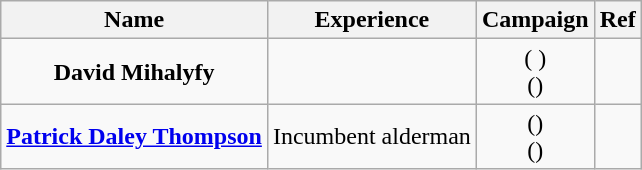<table class="wikitable" style="text-align:center">
<tr>
<th>Name</th>
<th>Experience</th>
<th>Campaign</th>
<th>Ref</th>
</tr>
<tr>
<td><strong>David Mihalyfy</strong></td>
<td></td>
<td>( )<br>()</td>
<td></td>
</tr>
<tr>
<td><strong><a href='#'>Patrick Daley Thompson</a></strong></td>
<td>Incumbent alderman</td>
<td>()<br>()</td>
<td></td>
</tr>
</table>
